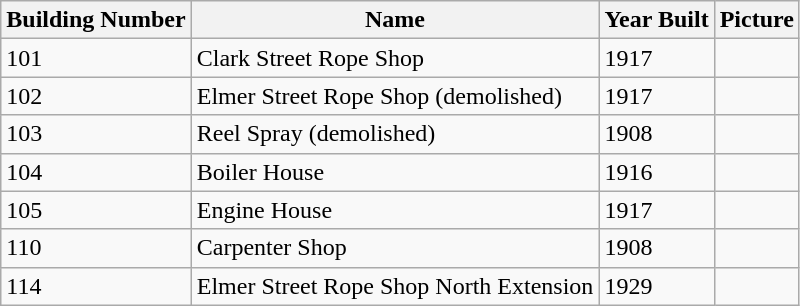<table class="wikitable">
<tr>
<th>Building Number</th>
<th>Name</th>
<th>Year Built</th>
<th>Picture</th>
</tr>
<tr>
<td>101</td>
<td>Clark Street Rope Shop</td>
<td>1917</td>
<td></td>
</tr>
<tr>
<td>102</td>
<td>Elmer Street Rope Shop (demolished)</td>
<td>1917</td>
<td></td>
</tr>
<tr>
<td>103</td>
<td>Reel Spray (demolished)</td>
<td>1908</td>
<td></td>
</tr>
<tr>
<td>104</td>
<td>Boiler House</td>
<td>1916</td>
<td></td>
</tr>
<tr>
<td>105</td>
<td>Engine House</td>
<td>1917</td>
<td></td>
</tr>
<tr>
<td>110</td>
<td>Carpenter Shop</td>
<td>1908</td>
<td></td>
</tr>
<tr>
<td>114</td>
<td>Elmer Street Rope Shop North Extension</td>
<td>1929</td>
<td></td>
</tr>
</table>
